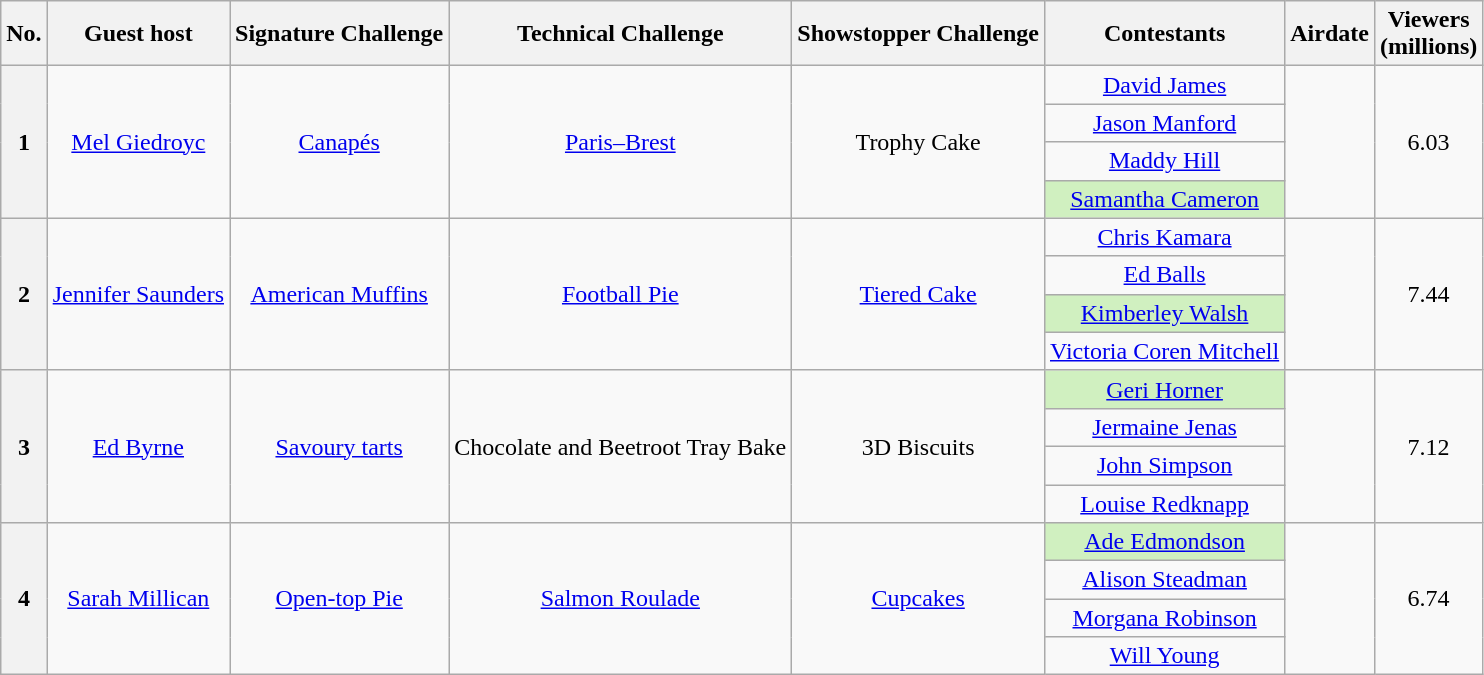<table class="wikitable" style="text-align:center;">
<tr>
<th scope="col">No.</th>
<th scope="col">Guest host</th>
<th scope="col">Signature Challenge</th>
<th scope="col">Technical Challenge</th>
<th scope="col">Showstopper Challenge</th>
<th scope="col">Contestants</th>
<th scope="col">Airdate</th>
<th scope="col">Viewers<br>(millions)</th>
</tr>
<tr>
<th scope="rowgroup" rowspan=4>1</th>
<td rowspan=4><a href='#'>Mel Giedroyc</a></td>
<td rowspan=4><a href='#'>Canapés</a></td>
<td rowspan=4><a href='#'>Paris–Brest</a></td>
<td rowspan=4>Trophy Cake</td>
<td><a href='#'>David James</a></td>
<td rowspan=4></td>
<td rowspan=4>6.03</td>
</tr>
<tr>
<td><a href='#'>Jason Manford</a></td>
</tr>
<tr>
<td><a href='#'>Maddy Hill</a></td>
</tr>
<tr style="background:#d0f0c0">
<td><a href='#'>Samantha Cameron</a></td>
</tr>
<tr>
<th scope="rowgroup" rowspan=4>2</th>
<td rowspan=4><a href='#'>Jennifer Saunders</a></td>
<td rowspan=4><a href='#'>American Muffins</a></td>
<td rowspan=4><a href='#'>Football Pie</a></td>
<td rowspan=4><a href='#'>Tiered Cake</a></td>
<td><a href='#'>Chris Kamara</a></td>
<td rowspan=4></td>
<td rowspan=4>7.44</td>
</tr>
<tr>
<td><a href='#'>Ed Balls</a></td>
</tr>
<tr style="background:#d0f0c0">
<td><a href='#'>Kimberley Walsh</a></td>
</tr>
<tr>
<td><a href='#'>Victoria Coren Mitchell</a></td>
</tr>
<tr>
<th scope="rowgroup" rowspan=4>3</th>
<td rowspan=4><a href='#'>Ed Byrne</a></td>
<td rowspan=4><a href='#'>Savoury tarts</a></td>
<td rowspan=4>Chocolate and Beetroot Tray Bake</td>
<td rowspan=4>3D Biscuits</td>
<td style="background:#d0f0c0"><a href='#'>Geri Horner</a></td>
<td rowspan=4></td>
<td rowspan=4>7.12</td>
</tr>
<tr>
<td><a href='#'>Jermaine Jenas</a></td>
</tr>
<tr>
<td><a href='#'>John Simpson</a></td>
</tr>
<tr>
<td><a href='#'>Louise Redknapp</a></td>
</tr>
<tr>
<th scope="rowgroup" rowspan=4>4</th>
<td rowspan=4><a href='#'>Sarah Millican</a></td>
<td rowspan=4><a href='#'>Open-top Pie</a></td>
<td rowspan=4><a href='#'>Salmon Roulade</a></td>
<td rowspan=4><a href='#'>Cupcakes</a></td>
<td style="background:#d0f0c0"><a href='#'>Ade Edmondson</a></td>
<td rowspan=4></td>
<td rowspan=4>6.74</td>
</tr>
<tr>
<td><a href='#'>Alison Steadman</a></td>
</tr>
<tr>
<td><a href='#'>Morgana Robinson</a></td>
</tr>
<tr>
<td><a href='#'>Will Young</a></td>
</tr>
</table>
